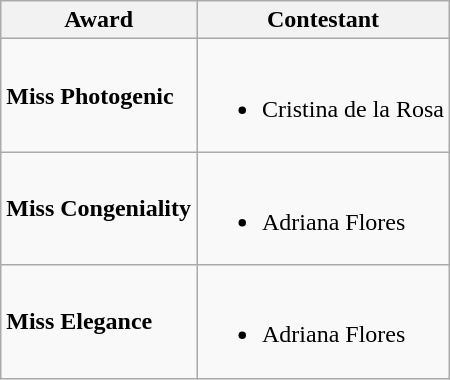<table class="wikitable">
<tr>
<th>Award</th>
<th>Contestant</th>
</tr>
<tr>
<td><strong>Miss Photogenic</strong></td>
<td><br><ul><li>Cristina de la Rosa</li></ul></td>
</tr>
<tr>
<td><strong>Miss Congeniality</strong></td>
<td><br><ul><li>Adriana Flores</li></ul></td>
</tr>
<tr>
<td><strong>Miss Elegance</strong></td>
<td><br><ul><li>Adriana Flores</li></ul></td>
</tr>
</table>
